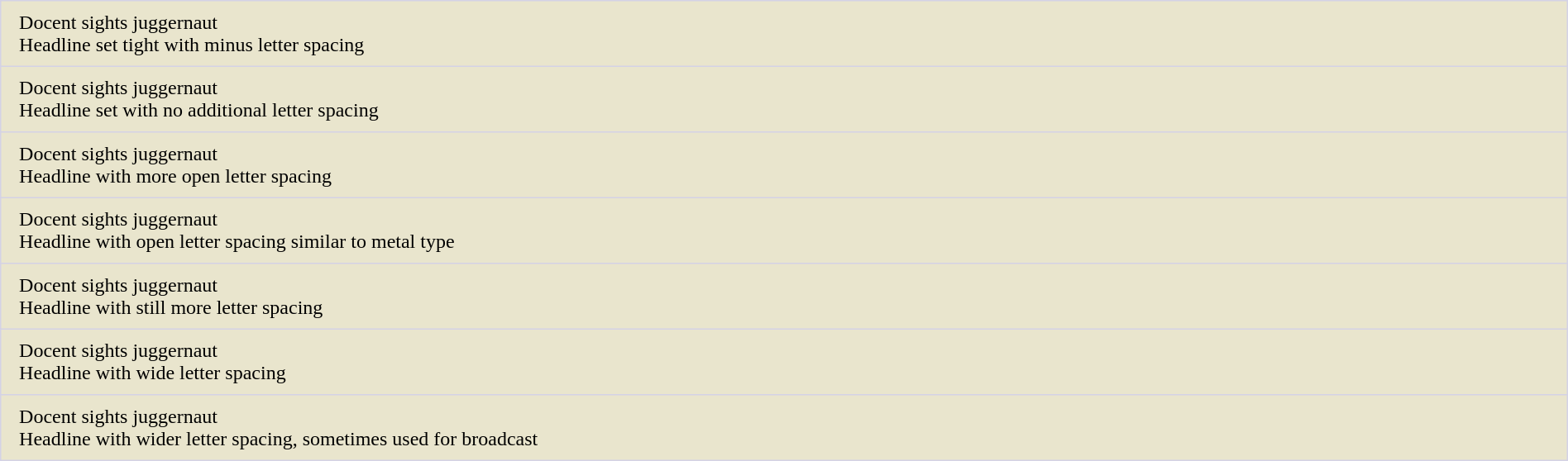<table style="background-color: #e9e5cd; width: 100%; border: solid 1px #ccc; border-collapse: collapse;">
<tr>
<td style="padding: 0.5em 0.9em; border: solid 0.1em #d4d2e6;"><span>Docent sights juggernaut</span><br><span>Headline set tight with minus letter spacing</span></td>
</tr>
<tr>
<td style="padding: 0.5em 0.9em; border: solid 0.1em #d4d2e6;"><span>Docent sights juggernaut</span><br><span>Headline set with no additional letter spacing</span></td>
</tr>
<tr>
<td style="padding: 0.5em 0.9em; border: solid 0.1em #d4d2e6;"><span>Docent sights juggernaut</span><br><span>Headline with more open letter spacing</span></td>
</tr>
<tr>
<td style="padding: 0.5em 0.9em; border: solid 0.1em #d4d2e6;"><span>Docent sights juggernaut</span><br><span>Headline with open letter spacing similar to metal type</span></td>
</tr>
<tr>
<td style="padding: 0.5em 0.9em; border: solid 0.1em #d4d2e6;"><span>Docent sights juggernaut</span><br><span>Headline with still more letter spacing</span></td>
</tr>
<tr>
<td style="padding: 0.5em 0.9em; border: solid 0.1em #d4d2e6;"><span>Docent sights juggernaut</span><br><span>Headline with wide letter spacing</span></td>
</tr>
<tr>
<td style="padding: 0.5em 0.9em; border: solid 0.1em #d4d2e6;"><span>Docent sights juggernaut</span><br><span>Headline with wider letter spacing, sometimes used for broadcast</span></td>
</tr>
</table>
